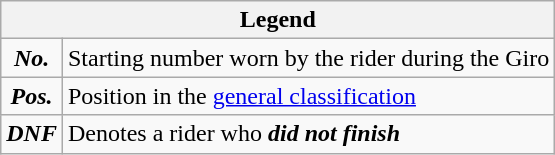<table class="wikitable">
<tr>
<th colspan=2>Legend</th>
</tr>
<tr>
<td align=center><strong><em>No.</em></strong></td>
<td>Starting number worn by the rider during the Giro</td>
</tr>
<tr>
<td align=center><strong><em>Pos.</em></strong></td>
<td>Position in the <a href='#'>general classification</a></td>
</tr>
<tr>
<td align=center><strong><em>DNF</em></strong></td>
<td>Denotes a rider who <strong><em>did not finish</em></strong></td>
</tr>
</table>
